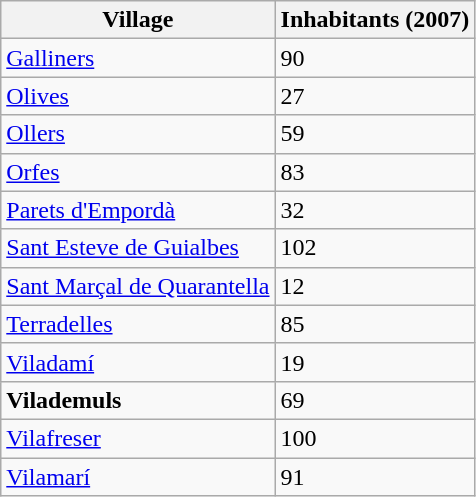<table class="wikitable sortable">
<tr>
<th>Village</th>
<th>Inhabitants (2007)</th>
</tr>
<tr>
<td><a href='#'>Galliners</a></td>
<td>90</td>
</tr>
<tr>
<td><a href='#'>Olives</a></td>
<td>27</td>
</tr>
<tr>
<td><a href='#'>Ollers</a></td>
<td>59</td>
</tr>
<tr>
<td><a href='#'>Orfes</a></td>
<td>83</td>
</tr>
<tr>
<td><a href='#'>Parets d'Empordà</a></td>
<td>32</td>
</tr>
<tr>
<td><a href='#'>Sant Esteve de Guialbes</a></td>
<td>102</td>
</tr>
<tr>
<td><a href='#'>Sant Marçal de Quarantella</a></td>
<td>12</td>
</tr>
<tr>
<td><a href='#'>Terradelles</a></td>
<td>85</td>
</tr>
<tr>
<td><a href='#'>Viladamí</a></td>
<td>19</td>
</tr>
<tr>
<td><strong>Vilademuls</strong></td>
<td>69</td>
</tr>
<tr>
<td><a href='#'>Vilafreser</a></td>
<td>100</td>
</tr>
<tr>
<td><a href='#'>Vilamarí</a></td>
<td>91</td>
</tr>
</table>
